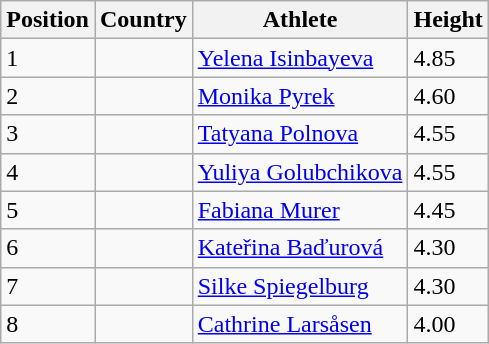<table class="wikitable">
<tr>
<th>Position</th>
<th>Country</th>
<th>Athlete</th>
<th>Height</th>
</tr>
<tr>
<td>1</td>
<td></td>
<td><a href='#'>Yelena Isinbayeva</a></td>
<td>4.85</td>
</tr>
<tr>
<td>2</td>
<td></td>
<td><a href='#'>Monika Pyrek</a></td>
<td>4.60</td>
</tr>
<tr>
<td>3</td>
<td></td>
<td><a href='#'>Tatyana Polnova</a></td>
<td>4.55</td>
</tr>
<tr>
<td>4</td>
<td></td>
<td><a href='#'>Yuliya Golubchikova</a></td>
<td>4.55</td>
</tr>
<tr>
<td>5</td>
<td></td>
<td><a href='#'>Fabiana Murer</a></td>
<td>4.45</td>
</tr>
<tr>
<td>6</td>
<td></td>
<td><a href='#'>Kateřina Baďurová</a></td>
<td>4.30</td>
</tr>
<tr>
<td>7</td>
<td></td>
<td><a href='#'>Silke Spiegelburg</a></td>
<td>4.30</td>
</tr>
<tr>
<td>8</td>
<td></td>
<td><a href='#'>Cathrine Larsåsen</a></td>
<td>4.00</td>
</tr>
</table>
